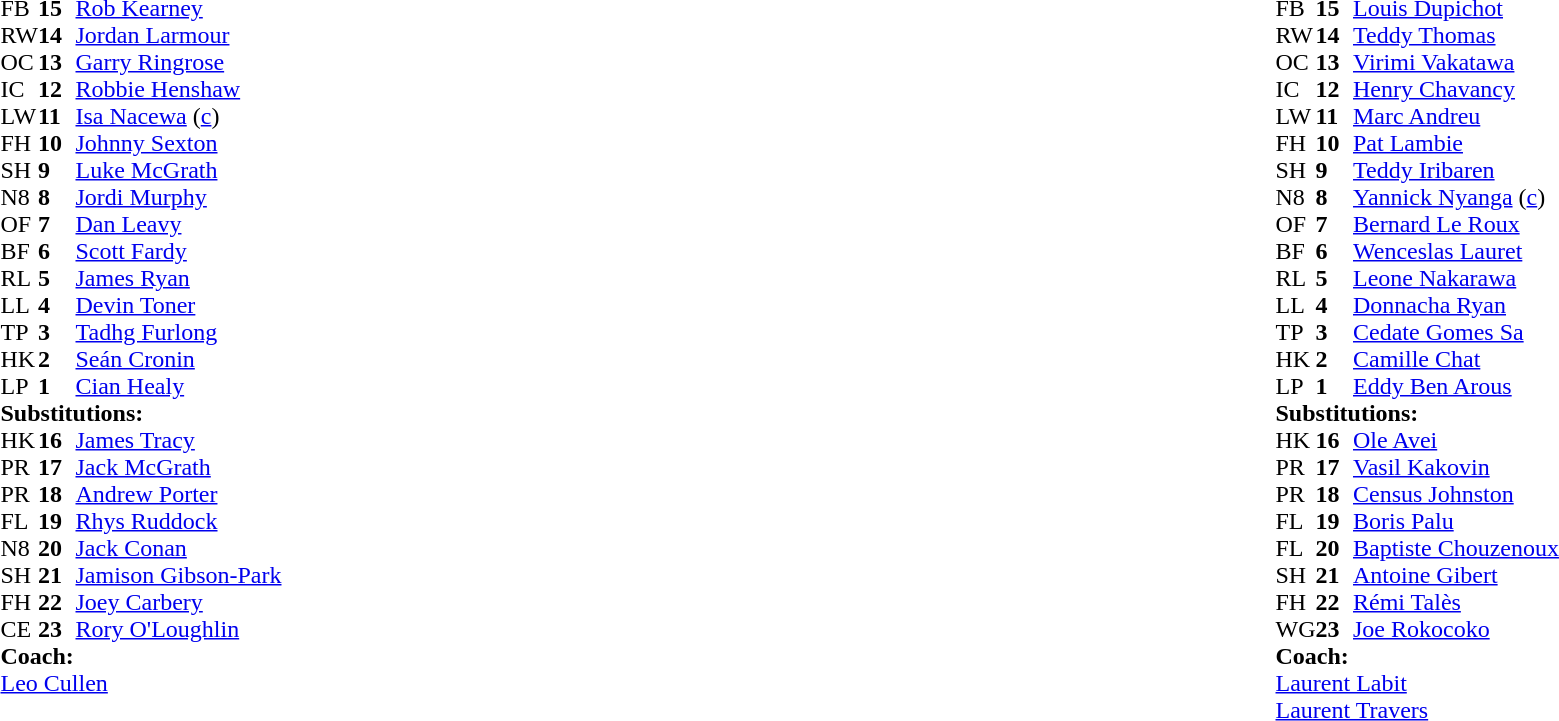<table style="width:100%;">
<tr>
<td style="vertical-align:top; width:50%"><br><table cellspacing="0" cellpadding="0">
<tr>
<th width="25"></th>
<th width="25"></th>
</tr>
<tr>
<td>FB</td>
<td><strong>15</strong></td>
<td> <a href='#'>Rob Kearney</a></td>
</tr>
<tr>
<td>RW</td>
<td><strong>14</strong></td>
<td> <a href='#'>Jordan Larmour</a></td>
</tr>
<tr>
<td>OC</td>
<td><strong>13</strong></td>
<td> <a href='#'>Garry Ringrose</a></td>
</tr>
<tr>
<td>IC</td>
<td><strong>12</strong></td>
<td> <a href='#'>Robbie Henshaw</a></td>
</tr>
<tr>
<td>LW</td>
<td><strong>11</strong></td>
<td> <a href='#'>Isa Nacewa</a> (<a href='#'>c</a>)</td>
</tr>
<tr>
<td>FH</td>
<td><strong>10</strong></td>
<td> <a href='#'>Johnny Sexton</a></td>
</tr>
<tr>
<td>SH</td>
<td><strong>9</strong></td>
<td> <a href='#'>Luke McGrath</a></td>
<td></td>
</tr>
<tr>
<td>N8</td>
<td><strong>8</strong></td>
<td> <a href='#'>Jordi Murphy</a></td>
<td></td>
</tr>
<tr>
<td>OF</td>
<td><strong>7</strong></td>
<td> <a href='#'>Dan Leavy</a></td>
</tr>
<tr>
<td>BF</td>
<td><strong>6</strong></td>
<td> <a href='#'>Scott Fardy</a></td>
</tr>
<tr>
<td>RL</td>
<td><strong>5</strong></td>
<td> <a href='#'>James Ryan</a></td>
</tr>
<tr>
<td>LL</td>
<td><strong>4</strong></td>
<td> <a href='#'>Devin Toner</a></td>
</tr>
<tr>
<td>TP</td>
<td><strong>3</strong></td>
<td> <a href='#'>Tadhg Furlong</a></td>
<td></td>
</tr>
<tr>
<td>HK</td>
<td><strong>2</strong></td>
<td> <a href='#'>Seán Cronin</a></td>
<td></td>
</tr>
<tr>
<td>LP</td>
<td><strong>1</strong></td>
<td> <a href='#'>Cian Healy</a></td>
<td></td>
</tr>
<tr>
<td colspan=3><strong>Substitutions:</strong></td>
</tr>
<tr>
<td>HK</td>
<td><strong>16</strong></td>
<td> <a href='#'>James Tracy</a></td>
<td></td>
</tr>
<tr>
<td>PR</td>
<td><strong>17</strong></td>
<td> <a href='#'>Jack McGrath</a></td>
<td></td>
</tr>
<tr>
<td>PR</td>
<td><strong>18</strong></td>
<td> <a href='#'>Andrew Porter</a></td>
<td></td>
</tr>
<tr>
<td>FL</td>
<td><strong>19</strong></td>
<td> <a href='#'>Rhys Ruddock</a></td>
</tr>
<tr>
<td>N8</td>
<td><strong>20</strong></td>
<td> <a href='#'>Jack Conan</a></td>
<td></td>
</tr>
<tr>
<td>SH</td>
<td><strong>21</strong></td>
<td> <a href='#'>Jamison Gibson-Park</a></td>
<td></td>
</tr>
<tr>
<td>FH</td>
<td><strong>22</strong></td>
<td> <a href='#'>Joey Carbery</a></td>
</tr>
<tr>
<td>CE</td>
<td><strong>23</strong></td>
<td> <a href='#'>Rory O'Loughlin</a></td>
</tr>
<tr>
<td colspan=3><strong>Coach:</strong></td>
</tr>
<tr>
<td colspan="4"> <a href='#'>Leo Cullen</a></td>
</tr>
<tr>
</tr>
</table>
</td>
<td style="vertical-align:top; width:50%"><br><table cellspacing="0" cellpadding="0" style="margin:auto">
<tr>
<th width="25"></th>
<th width="25"></th>
</tr>
<tr>
<td>FB</td>
<td><strong>15</strong></td>
<td> <a href='#'>Louis Dupichot</a></td>
<td></td>
<td></td>
</tr>
<tr>
<td>RW</td>
<td><strong>14</strong></td>
<td> <a href='#'>Teddy Thomas</a></td>
</tr>
<tr>
<td>OC</td>
<td><strong>13</strong></td>
<td> <a href='#'>Virimi Vakatawa</a></td>
</tr>
<tr>
<td>IC</td>
<td><strong>12</strong></td>
<td> <a href='#'>Henry Chavancy</a></td>
</tr>
<tr>
<td>LW</td>
<td><strong>11</strong></td>
<td> <a href='#'>Marc Andreu</a></td>
</tr>
<tr>
<td>FH</td>
<td><strong>10</strong></td>
<td> <a href='#'>Pat Lambie</a></td>
<td></td>
</tr>
<tr>
<td>SH</td>
<td><strong>9</strong></td>
<td> <a href='#'>Teddy Iribaren</a></td>
</tr>
<tr>
<td>N8</td>
<td><strong>8</strong></td>
<td> <a href='#'>Yannick Nyanga</a> (<a href='#'>c</a>)</td>
</tr>
<tr>
<td>OF</td>
<td><strong>7</strong></td>
<td> <a href='#'>Bernard Le Roux</a></td>
<td></td>
</tr>
<tr>
<td>BF</td>
<td><strong>6</strong></td>
<td> <a href='#'>Wenceslas Lauret</a></td>
</tr>
<tr>
<td>RL</td>
<td><strong>5</strong></td>
<td> <a href='#'>Leone Nakarawa</a></td>
</tr>
<tr>
<td>LL</td>
<td><strong>4</strong></td>
<td> <a href='#'>Donnacha Ryan</a></td>
</tr>
<tr>
<td>TP</td>
<td><strong>3</strong></td>
<td> <a href='#'>Cedate Gomes Sa</a></td>
<td></td>
</tr>
<tr>
<td>HK</td>
<td><strong>2</strong></td>
<td> <a href='#'>Camille Chat</a></td>
<td></td>
<td></td>
<td></td>
</tr>
<tr>
<td>LP</td>
<td><strong>1</strong></td>
<td> <a href='#'>Eddy Ben Arous</a></td>
<td></td>
</tr>
<tr>
<td colspan=3><strong>Substitutions:</strong></td>
</tr>
<tr>
<td>HK</td>
<td><strong>16</strong></td>
<td> <a href='#'>Ole Avei</a></td>
<td></td>
<td></td>
<td></td>
</tr>
<tr>
<td>PR</td>
<td><strong>17</strong></td>
<td> <a href='#'>Vasil Kakovin</a></td>
<td></td>
</tr>
<tr>
<td>PR</td>
<td><strong>18</strong></td>
<td> <a href='#'>Census Johnston</a></td>
<td></td>
</tr>
<tr>
<td>FL</td>
<td><strong>19</strong></td>
<td> <a href='#'>Boris Palu</a></td>
</tr>
<tr>
<td>FL</td>
<td><strong>20</strong></td>
<td> <a href='#'>Baptiste Chouzenoux</a></td>
<td></td>
</tr>
<tr>
<td>SH</td>
<td><strong>21</strong></td>
<td> <a href='#'>Antoine Gibert</a></td>
</tr>
<tr>
<td>FH</td>
<td><strong>22</strong></td>
<td> <a href='#'>Rémi Talès</a></td>
<td></td>
</tr>
<tr>
<td>WG</td>
<td><strong>23</strong></td>
<td> <a href='#'>Joe Rokocoko</a></td>
<td></td>
<td></td>
</tr>
<tr>
<td colspan=3><strong>Coach:</strong></td>
</tr>
<tr>
<td colspan="4"> <a href='#'>Laurent Labit</a><br> <a href='#'>Laurent Travers</a></td>
</tr>
</table>
</td>
</tr>
</table>
